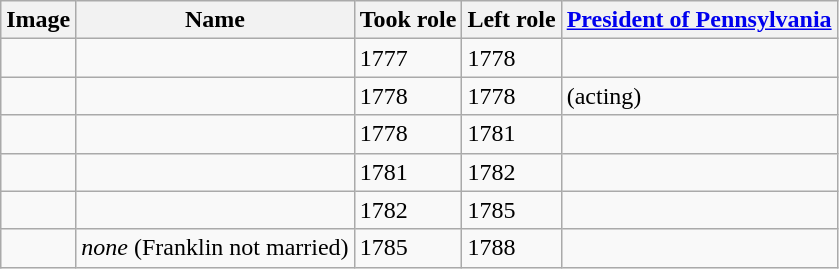<table class="wikitable sortable sticky-header">
<tr>
<th class="unsortable">Image</th>
<th>Name</th>
<th>Took role</th>
<th>Left role</th>
<th><a href='#'>President of Pennsylvania</a></th>
</tr>
<tr>
<td></td>
<td></td>
<td>1777</td>
<td>1778</td>
<td></td>
</tr>
<tr>
<td></td>
<td></td>
<td>1778</td>
<td>1778</td>
<td> (acting)</td>
</tr>
<tr>
<td></td>
<td></td>
<td>1778</td>
<td>1781</td>
<td></td>
</tr>
<tr>
<td></td>
<td></td>
<td>1781</td>
<td>1782</td>
<td></td>
</tr>
<tr>
<td></td>
<td></td>
<td>1782</td>
<td>1785</td>
<td></td>
</tr>
<tr>
<td></td>
<td><em>none</em> (Franklin not married)</td>
<td>1785</td>
<td>1788</td>
<td></td>
</tr>
</table>
